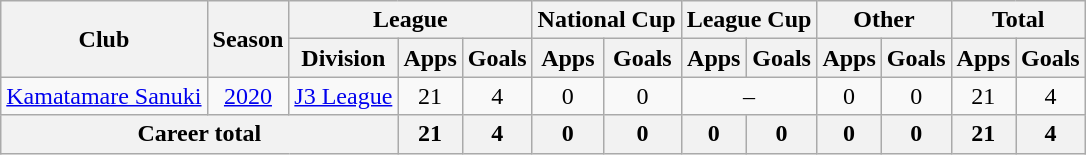<table class="wikitable" style="text-align: center">
<tr>
<th rowspan="2">Club</th>
<th rowspan="2">Season</th>
<th colspan="3">League</th>
<th colspan="2">National Cup</th>
<th colspan="2">League Cup</th>
<th colspan="2">Other</th>
<th colspan="2">Total</th>
</tr>
<tr>
<th>Division</th>
<th>Apps</th>
<th>Goals</th>
<th>Apps</th>
<th>Goals</th>
<th>Apps</th>
<th>Goals</th>
<th>Apps</th>
<th>Goals</th>
<th>Apps</th>
<th>Goals</th>
</tr>
<tr>
<td><a href='#'>Kamatamare Sanuki</a></td>
<td><a href='#'>2020</a></td>
<td><a href='#'>J3 League</a></td>
<td>21</td>
<td>4</td>
<td>0</td>
<td>0</td>
<td colspan="2">–</td>
<td>0</td>
<td>0</td>
<td>21</td>
<td>4</td>
</tr>
<tr>
<th colspan=3>Career total</th>
<th>21</th>
<th>4</th>
<th>0</th>
<th>0</th>
<th>0</th>
<th>0</th>
<th>0</th>
<th>0</th>
<th>21</th>
<th>4</th>
</tr>
</table>
